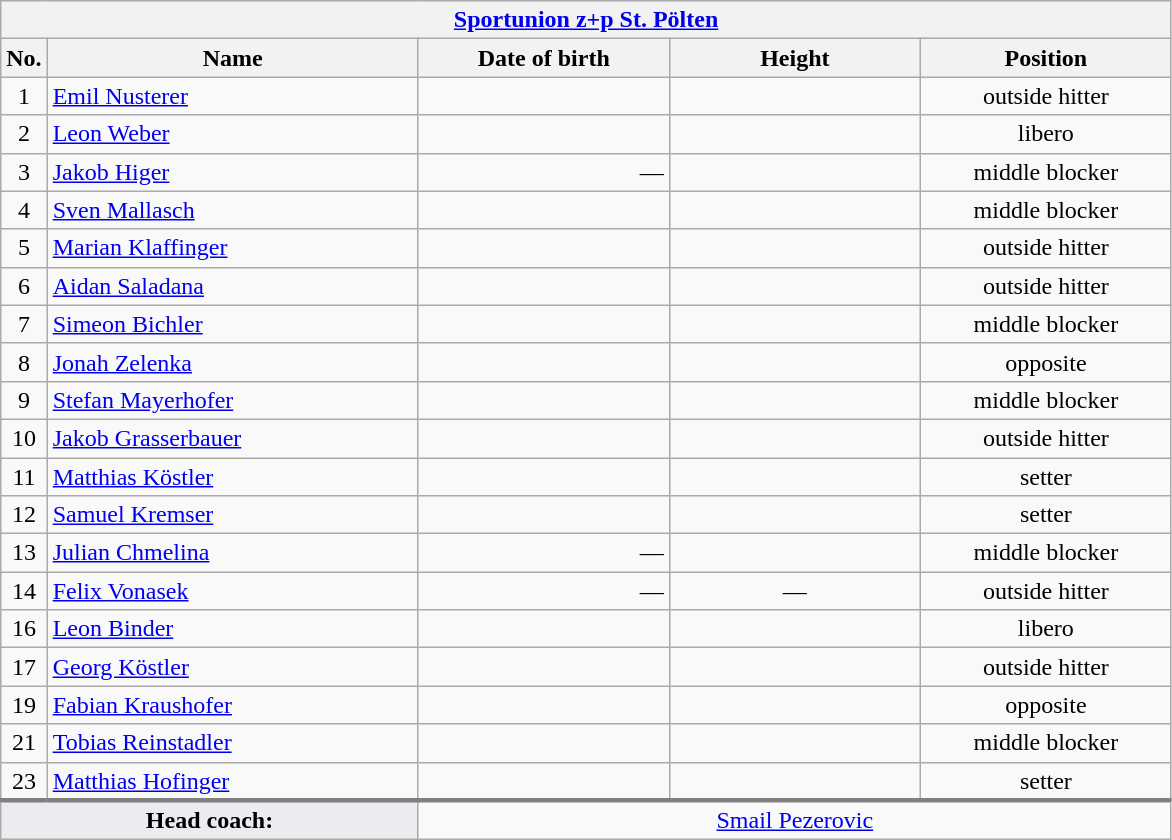<table class="wikitable collapsible collapsed" style="font-size:100%; text-align:center">
<tr>
<th colspan=6 style="width:30em"><a href='#'>Sportunion z+p St. Pölten</a></th>
</tr>
<tr>
<th>No.</th>
<th style="width:15em">Name</th>
<th style="width:10em">Date of birth</th>
<th style="width:10em">Height</th>
<th style="width:10em">Position</th>
</tr>
<tr>
<td>1</td>
<td align=left> <a href='#'>Emil Nusterer</a></td>
<td align=right></td>
<td></td>
<td>outside hitter</td>
</tr>
<tr>
<td>2</td>
<td align=left> <a href='#'>Leon Weber</a></td>
<td align=right></td>
<td></td>
<td>libero</td>
</tr>
<tr>
<td>3</td>
<td align=left> <a href='#'>Jakob Higer</a></td>
<td align=right>—</td>
<td></td>
<td>middle blocker</td>
</tr>
<tr>
<td>4</td>
<td align=left> <a href='#'>Sven Mallasch</a></td>
<td align=right></td>
<td></td>
<td>middle blocker</td>
</tr>
<tr>
<td>5</td>
<td align=left> <a href='#'>Marian Klaffinger</a></td>
<td align=right></td>
<td></td>
<td>outside hitter</td>
</tr>
<tr>
<td>6</td>
<td align=left> <a href='#'>Aidan Saladana</a></td>
<td align=right></td>
<td></td>
<td>outside hitter</td>
</tr>
<tr>
<td>7</td>
<td align=left> <a href='#'>Simeon Bichler</a></td>
<td align=right></td>
<td></td>
<td>middle blocker</td>
</tr>
<tr>
<td>8</td>
<td align=left> <a href='#'>Jonah Zelenka</a></td>
<td align=right></td>
<td></td>
<td>opposite</td>
</tr>
<tr>
<td>9</td>
<td align=left> <a href='#'>Stefan Mayerhofer</a></td>
<td align=right></td>
<td></td>
<td>middle blocker</td>
</tr>
<tr>
<td>10</td>
<td align=left> <a href='#'>Jakob Grasserbauer</a></td>
<td align=right></td>
<td></td>
<td>outside hitter</td>
</tr>
<tr>
<td>11</td>
<td align=left> <a href='#'>Matthias Köstler</a></td>
<td align=right></td>
<td></td>
<td>setter</td>
</tr>
<tr>
<td>12</td>
<td align=left> <a href='#'>Samuel Kremser</a></td>
<td align=right></td>
<td></td>
<td>setter</td>
</tr>
<tr>
<td>13</td>
<td align=left> <a href='#'>Julian Chmelina</a></td>
<td align=right>—</td>
<td></td>
<td>middle blocker</td>
</tr>
<tr>
<td>14</td>
<td align=left> <a href='#'>Felix Vonasek</a></td>
<td align=right>—</td>
<td>—</td>
<td>outside hitter</td>
</tr>
<tr>
<td>16</td>
<td align=left> <a href='#'>Leon Binder</a></td>
<td align=right></td>
<td></td>
<td>libero</td>
</tr>
<tr>
<td>17</td>
<td align=left> <a href='#'>Georg Köstler</a></td>
<td align=right></td>
<td></td>
<td>outside hitter</td>
</tr>
<tr>
<td>19</td>
<td align=left> <a href='#'>Fabian Kraushofer</a></td>
<td align=right></td>
<td></td>
<td>opposite</td>
</tr>
<tr>
<td>21</td>
<td align=left> <a href='#'>Tobias Reinstadler</a></td>
<td align=right></td>
<td></td>
<td>middle blocker</td>
</tr>
<tr>
<td>23</td>
<td align=left> <a href='#'>Matthias Hofinger</a></td>
<td align=right></td>
<td></td>
<td>setter</td>
</tr>
<tr>
</tr>
<tr style="border-top: 3px solid grey">
<td colspan=2 style="background:#EAECF0"><strong>Head coach:</strong></td>
<td colspan=4> <a href='#'>Smail Pezerovic</a></td>
</tr>
</table>
